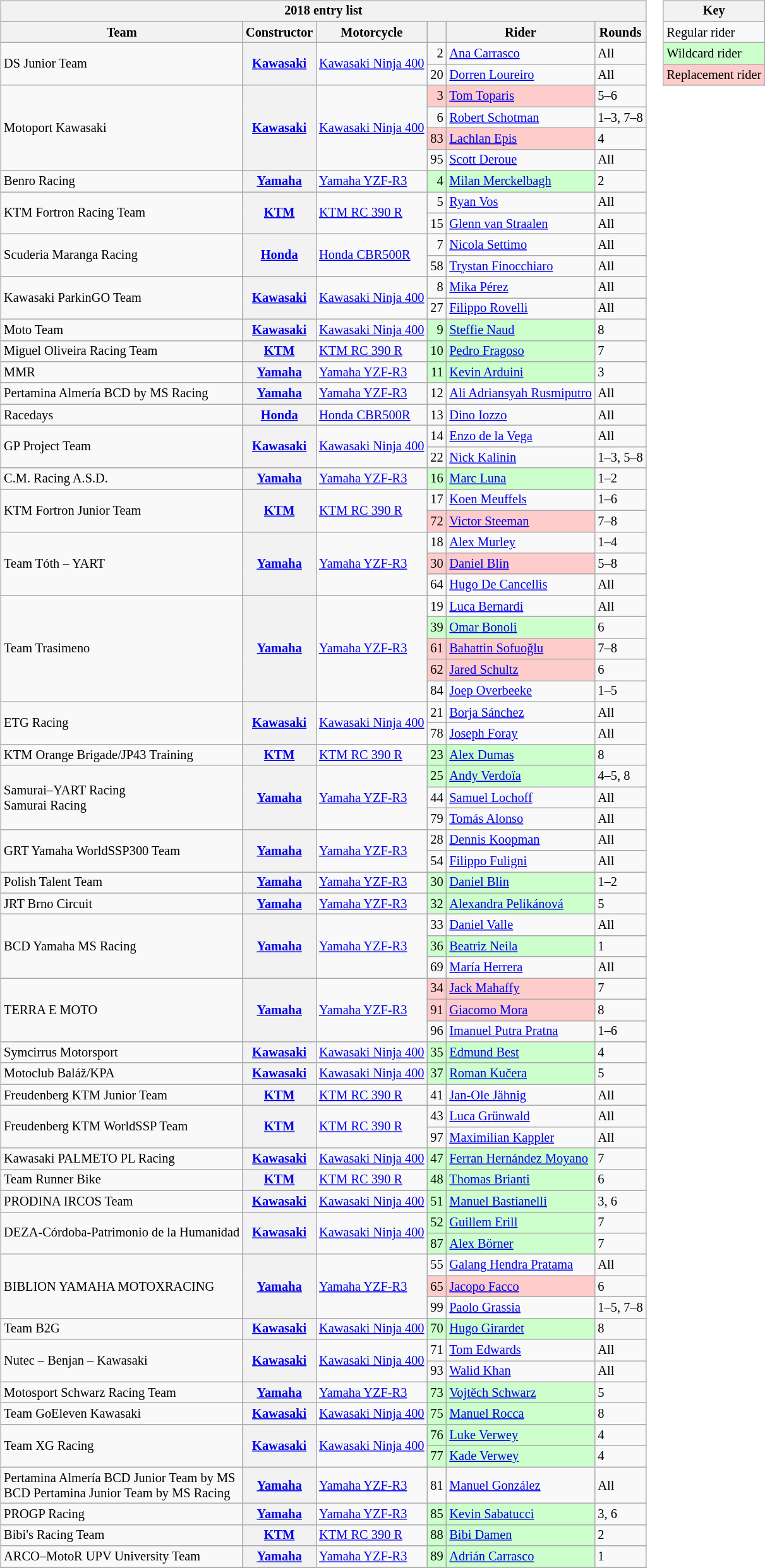<table>
<tr>
<td><br><table class="wikitable" style="font-size:85%;">
<tr>
<th colspan=6>2018 entry list</th>
</tr>
<tr>
<th>Team</th>
<th>Constructor</th>
<th>Motorcycle</th>
<th></th>
<th>Rider</th>
<th>Rounds</th>
</tr>
<tr>
<td rowspan=2>DS Junior Team</td>
<th rowspan=2><a href='#'>Kawasaki</a></th>
<td rowspan=2><a href='#'>Kawasaki Ninja 400</a></td>
<td align=right>2</td>
<td> <a href='#'>Ana Carrasco</a></td>
<td>All</td>
</tr>
<tr>
<td align=right>20</td>
<td> <a href='#'>Dorren Loureiro</a></td>
<td>All</td>
</tr>
<tr>
<td rowspan=4>Motoport Kawasaki</td>
<th rowspan=4><a href='#'>Kawasaki</a></th>
<td rowspan=4><a href='#'>Kawasaki Ninja 400</a></td>
<td style="background:#ffcccc;" align=right>3</td>
<td style="background:#ffcccc;"> <a href='#'>Tom Toparis</a></td>
<td>5–6</td>
</tr>
<tr>
<td align=right>6</td>
<td> <a href='#'>Robert Schotman</a></td>
<td>1–3, 7–8</td>
</tr>
<tr>
<td style="background:#ffcccc;" align=right>83</td>
<td style="background:#ffcccc;"> <a href='#'>Lachlan Epis</a></td>
<td>4</td>
</tr>
<tr>
<td align=right>95</td>
<td> <a href='#'>Scott Deroue</a></td>
<td>All</td>
</tr>
<tr>
<td>Benro Racing</td>
<th><a href='#'>Yamaha</a></th>
<td><a href='#'>Yamaha YZF-R3</a></td>
<td style="background:#ccffcc;" align=right>4</td>
<td style="background:#ccffcc;"> <a href='#'>Milan Merckelbagh</a></td>
<td>2</td>
</tr>
<tr>
<td rowspan=2>KTM Fortron Racing Team</td>
<th rowspan=2><a href='#'>KTM</a></th>
<td rowspan=2><a href='#'>KTM RC 390 R</a></td>
<td align=right>5</td>
<td> <a href='#'>Ryan Vos</a></td>
<td>All</td>
</tr>
<tr>
<td align=right>15</td>
<td> <a href='#'>Glenn van Straalen</a></td>
<td>All</td>
</tr>
<tr>
<td rowspan=2>Scuderia Maranga Racing</td>
<th rowspan=2><a href='#'>Honda</a></th>
<td rowspan=2><a href='#'>Honda CBR500R</a></td>
<td align=right>7</td>
<td> <a href='#'>Nicola Settimo</a></td>
<td>All</td>
</tr>
<tr>
<td align=right>58</td>
<td> <a href='#'>Trystan Finocchiaro</a></td>
<td>All</td>
</tr>
<tr>
<td rowspan=2>Kawasaki ParkinGO Team</td>
<th rowspan=2><a href='#'>Kawasaki</a></th>
<td rowspan=2><a href='#'>Kawasaki Ninja 400</a></td>
<td align=right>8</td>
<td> <a href='#'>Mika Pérez</a></td>
<td>All</td>
</tr>
<tr>
<td align=right>27</td>
<td> <a href='#'>Filippo Rovelli</a></td>
<td>All</td>
</tr>
<tr>
<td>Moto Team</td>
<th><a href='#'>Kawasaki</a></th>
<td><a href='#'>Kawasaki Ninja 400</a></td>
<td style="background:#ccffcc;" align=right>9</td>
<td style="background:#ccffcc;"> <a href='#'>Steffie Naud</a></td>
<td>8</td>
</tr>
<tr>
<td>Miguel Oliveira Racing Team</td>
<th><a href='#'>KTM</a></th>
<td><a href='#'>KTM RC 390 R</a></td>
<td align=right style="background:#ccffcc;">10</td>
<td style="background:#ccffcc;"> <a href='#'>Pedro Fragoso</a></td>
<td>7</td>
</tr>
<tr>
<td>MMR</td>
<th><a href='#'>Yamaha</a></th>
<td><a href='#'>Yamaha YZF-R3</a></td>
<td align=right style="background:#ccffcc;">11</td>
<td style="background:#ccffcc;"> <a href='#'>Kevin Arduini</a></td>
<td>3</td>
</tr>
<tr>
<td>Pertamina Almería BCD by MS Racing</td>
<th><a href='#'>Yamaha</a></th>
<td><a href='#'>Yamaha YZF-R3</a></td>
<td align=right>12</td>
<td> <a href='#'>Ali Adriansyah Rusmiputro</a></td>
<td>All</td>
</tr>
<tr>
<td>Racedays</td>
<th><a href='#'>Honda</a></th>
<td><a href='#'>Honda CBR500R</a></td>
<td align=right>13</td>
<td> <a href='#'>Dino Iozzo</a></td>
<td>All</td>
</tr>
<tr>
<td rowspan=2>GP Project Team</td>
<th rowspan=2><a href='#'>Kawasaki</a></th>
<td rowspan=2><a href='#'>Kawasaki Ninja 400</a></td>
<td align=right>14</td>
<td> <a href='#'>Enzo de la Vega</a></td>
<td>All</td>
</tr>
<tr>
<td align=right>22</td>
<td> <a href='#'>Nick Kalinin</a></td>
<td>1–3, 5–8</td>
</tr>
<tr>
<td>C.M. Racing A.S.D.</td>
<th><a href='#'>Yamaha</a></th>
<td><a href='#'>Yamaha YZF-R3</a></td>
<td align=right style="background:#ccffcc;">16</td>
<td style="background:#ccffcc;"> <a href='#'>Marc Luna</a></td>
<td>1–2</td>
</tr>
<tr>
<td rowspan=2>KTM Fortron Junior Team</td>
<th rowspan=2><a href='#'>KTM</a></th>
<td rowspan=2><a href='#'>KTM RC 390 R</a></td>
<td align=right>17</td>
<td> <a href='#'>Koen Meuffels</a></td>
<td>1–6</td>
</tr>
<tr>
<td align=right style="background:#ffcccc;">72</td>
<td style="background:#ffcccc;"> <a href='#'>Victor Steeman</a></td>
<td>7–8</td>
</tr>
<tr>
<td rowspan=3>Team Tóth – YART</td>
<th rowspan=3><a href='#'>Yamaha</a></th>
<td rowspan=3><a href='#'>Yamaha YZF-R3</a></td>
<td align=right>18</td>
<td> <a href='#'>Alex Murley</a></td>
<td>1–4</td>
</tr>
<tr>
<td align=right style="background:#ffcccc;">30</td>
<td style="background:#ffcccc;"> <a href='#'>Daniel Blin</a></td>
<td>5–8</td>
</tr>
<tr>
<td align=right>64</td>
<td> <a href='#'>Hugo De Cancellis</a></td>
<td>All</td>
</tr>
<tr>
<td rowspan=5>Team Trasimeno</td>
<th rowspan=5><a href='#'>Yamaha</a></th>
<td rowspan=5><a href='#'>Yamaha YZF-R3</a></td>
<td align=right>19</td>
<td> <a href='#'>Luca Bernardi</a></td>
<td>All</td>
</tr>
<tr>
<td style="background:#ccffcc;" align=right>39</td>
<td style="background:#ccffcc;"> <a href='#'>Omar Bonoli</a></td>
<td>6</td>
</tr>
<tr>
<td align=right style="background:#ffcccc;">61</td>
<td style="background:#ffcccc;"> <a href='#'>Bahattin Sofuoğlu</a></td>
<td>7–8</td>
</tr>
<tr>
<td style="background:#ffcccc;" align=right>62</td>
<td style="background:#ffcccc;"> <a href='#'>Jared Schultz</a></td>
<td>6</td>
</tr>
<tr>
<td align=right>84</td>
<td> <a href='#'>Joep Overbeeke</a></td>
<td>1–5</td>
</tr>
<tr>
<td rowspan=2>ETG Racing</td>
<th rowspan=2><a href='#'>Kawasaki</a></th>
<td rowspan=2><a href='#'>Kawasaki Ninja 400</a></td>
<td align=right>21</td>
<td> <a href='#'>Borja Sánchez</a></td>
<td>All</td>
</tr>
<tr>
<td align=right>78</td>
<td> <a href='#'>Joseph Foray</a></td>
<td>All</td>
</tr>
<tr>
<td>KTM Orange Brigade/JP43 Training</td>
<th><a href='#'>KTM</a></th>
<td><a href='#'>KTM RC 390 R</a></td>
<td style="background:#ccffcc;" align=right>23</td>
<td style="background:#ccffcc;"> <a href='#'>Alex Dumas</a></td>
<td>8</td>
</tr>
<tr>
<td rowspan=3>Samurai–YART Racing<br>Samurai Racing</td>
<th rowspan=3><a href='#'>Yamaha</a></th>
<td rowspan=3><a href='#'>Yamaha YZF-R3</a></td>
<td align=right style="background:#ccffcc;">25</td>
<td style="background:#ccffcc;"> <a href='#'>Andy Verdoïa</a></td>
<td>4–5, 8</td>
</tr>
<tr>
<td align=right>44</td>
<td> <a href='#'>Samuel Lochoff</a></td>
<td>All</td>
</tr>
<tr>
<td align=right>79</td>
<td> <a href='#'>Tomás Alonso</a></td>
<td>All</td>
</tr>
<tr>
<td rowspan=2>GRT Yamaha WorldSSP300 Team</td>
<th rowspan=2><a href='#'>Yamaha</a></th>
<td rowspan=2><a href='#'>Yamaha YZF-R3</a></td>
<td align=right>28</td>
<td> <a href='#'>Dennis Koopman</a></td>
<td>All</td>
</tr>
<tr>
<td align=right>54</td>
<td> <a href='#'>Filippo Fuligni</a></td>
<td>All</td>
</tr>
<tr>
<td>Polish Talent Team</td>
<th><a href='#'>Yamaha</a></th>
<td><a href='#'>Yamaha YZF-R3</a></td>
<td align=right style="background:#ccffcc;">30</td>
<td style="background:#ccffcc;"> <a href='#'>Daniel Blin</a></td>
<td>1–2</td>
</tr>
<tr>
<td>JRT Brno Circuit</td>
<th><a href='#'>Yamaha</a></th>
<td><a href='#'>Yamaha YZF-R3</a></td>
<td style="background:#ccffcc;" align=right>32</td>
<td style="background:#ccffcc;"> <a href='#'>Alexandra Pelikánová</a></td>
<td>5</td>
</tr>
<tr>
<td rowspan=3>BCD Yamaha MS Racing</td>
<th rowspan=3><a href='#'>Yamaha</a></th>
<td rowspan=3><a href='#'>Yamaha YZF-R3</a></td>
<td align=right>33</td>
<td> <a href='#'>Daniel Valle</a></td>
<td>All</td>
</tr>
<tr>
<td style="background:#ccffcc;" align=right>36</td>
<td style="background:#ccffcc;"> <a href='#'>Beatriz Neila</a></td>
<td>1</td>
</tr>
<tr>
<td align=right>69</td>
<td> <a href='#'>María Herrera</a></td>
<td>All</td>
</tr>
<tr>
<td rowspan=3>TERRA E MOTO</td>
<th rowspan=3><a href='#'>Yamaha</a></th>
<td rowspan=3><a href='#'>Yamaha YZF-R3</a></td>
<td style="background:#ffcccc;" align=right>34</td>
<td style="background:#ffcccc;"> <a href='#'>Jack Mahaffy</a></td>
<td>7</td>
</tr>
<tr>
<td style="background:#ffcccc;" align=right>91</td>
<td style="background:#ffcccc;"> <a href='#'>Giacomo Mora</a></td>
<td>8</td>
</tr>
<tr>
<td align=right>96</td>
<td> <a href='#'>Imanuel Putra Pratna</a></td>
<td>1–6</td>
</tr>
<tr>
<td>Symcirrus Motorsport</td>
<th><a href='#'>Kawasaki</a></th>
<td><a href='#'>Kawasaki Ninja 400</a></td>
<td style="background:#ccffcc;" align=right>35</td>
<td style="background:#ccffcc;"> <a href='#'>Edmund Best</a></td>
<td>4</td>
</tr>
<tr>
<td>Motoclub Baláž/KPA</td>
<th><a href='#'>Kawasaki</a></th>
<td><a href='#'>Kawasaki Ninja 400</a></td>
<td style="background:#ccffcc;" align=right>37</td>
<td style="background:#ccffcc;"> <a href='#'>Roman Kučera</a></td>
<td>5</td>
</tr>
<tr>
<td>Freudenberg KTM Junior Team</td>
<th><a href='#'>KTM</a></th>
<td><a href='#'>KTM RC 390 R</a></td>
<td align=right>41</td>
<td> <a href='#'>Jan-Ole Jähnig</a></td>
<td>All</td>
</tr>
<tr>
<td rowspan=2>Freudenberg KTM WorldSSP Team</td>
<th rowspan=2><a href='#'>KTM</a></th>
<td rowspan=2><a href='#'>KTM RC 390 R</a></td>
<td align=right>43</td>
<td> <a href='#'>Luca Grünwald</a></td>
<td>All</td>
</tr>
<tr>
<td align=right>97</td>
<td> <a href='#'>Maximilian Kappler</a></td>
<td>All</td>
</tr>
<tr>
<td>Kawasaki PALMETO PL Racing</td>
<th><a href='#'>Kawasaki</a></th>
<td><a href='#'>Kawasaki Ninja 400</a></td>
<td align=right style="background:#ccffcc;">47</td>
<td style="background:#ccffcc;"> <a href='#'>Ferran Hernández Moyano</a></td>
<td>7</td>
</tr>
<tr>
<td>Team Runner Bike</td>
<th><a href='#'>KTM</a></th>
<td><a href='#'>KTM RC 390 R</a></td>
<td style="background:#ccffcc;" align=right>48</td>
<td style="background:#ccffcc;"> <a href='#'>Thomas Brianti</a></td>
<td>6</td>
</tr>
<tr>
<td>PRODINA IRCOS Team</td>
<th><a href='#'>Kawasaki</a></th>
<td><a href='#'>Kawasaki Ninja 400</a></td>
<td style="background:#ccffcc;" align=right>51</td>
<td style="background:#ccffcc;"> <a href='#'>Manuel Bastianelli</a></td>
<td>3, 6</td>
</tr>
<tr>
<td rowspan=2>DEZA-Córdoba-Patrimonio de la Humanidad</td>
<th rowspan=2><a href='#'>Kawasaki</a></th>
<td rowspan=2><a href='#'>Kawasaki Ninja 400</a></td>
<td align=right style="background:#ccffcc;">52</td>
<td style="background:#ccffcc;"> <a href='#'>Guillem Erill</a></td>
<td>7</td>
</tr>
<tr>
<td align=right style="background:#ccffcc;">87</td>
<td style="background:#ccffcc;"> <a href='#'>Alex Börner</a></td>
<td>7</td>
</tr>
<tr>
<td rowspan=3>BIBLION YAMAHA MOTOXRACING</td>
<th rowspan=3><a href='#'>Yamaha</a></th>
<td rowspan=3><a href='#'>Yamaha YZF-R3</a></td>
<td align=right>55</td>
<td> <a href='#'>Galang Hendra Pratama</a></td>
<td>All</td>
</tr>
<tr>
<td style="background:#ffcccc;" align=right>65</td>
<td style="background:#ffcccc;"> <a href='#'>Jacopo Facco</a></td>
<td>6</td>
</tr>
<tr>
<td align=right>99</td>
<td> <a href='#'>Paolo Grassia</a></td>
<td>1–5, 7–8</td>
</tr>
<tr>
<td>Team B2G</td>
<th><a href='#'>Kawasaki</a></th>
<td><a href='#'>Kawasaki Ninja 400</a></td>
<td style="background:#ccffcc;" align=right>70</td>
<td style="background:#ccffcc;"> <a href='#'>Hugo Girardet</a></td>
<td>8</td>
</tr>
<tr>
<td rowspan=2>Nutec – Benjan – Kawasaki</td>
<th rowspan=2><a href='#'>Kawasaki</a></th>
<td rowspan=2><a href='#'>Kawasaki Ninja 400</a></td>
<td align=right>71</td>
<td> <a href='#'>Tom Edwards</a></td>
<td>All</td>
</tr>
<tr>
<td align=right>93</td>
<td> <a href='#'>Walid Khan</a></td>
<td>All</td>
</tr>
<tr>
<td>Motosport Schwarz Racing Team</td>
<th><a href='#'>Yamaha</a></th>
<td><a href='#'>Yamaha YZF-R3</a></td>
<td style="background:#ccffcc;" align=right>73</td>
<td style="background:#ccffcc;"> <a href='#'>Vojtěch Schwarz</a></td>
<td>5</td>
</tr>
<tr>
<td>Team GoEleven Kawasaki</td>
<th><a href='#'>Kawasaki</a></th>
<td><a href='#'>Kawasaki Ninja 400</a></td>
<td style="background:#ccffcc;" align=right>75</td>
<td style="background:#ccffcc;"> <a href='#'>Manuel Rocca</a></td>
<td>8</td>
</tr>
<tr>
<td rowspan=2>Team XG Racing</td>
<th rowspan=2><a href='#'>Kawasaki</a></th>
<td rowspan=2><a href='#'>Kawasaki Ninja 400</a></td>
<td style="background:#ccffcc;" align=right>76</td>
<td style="background:#ccffcc;"> <a href='#'>Luke Verwey</a></td>
<td>4</td>
</tr>
<tr>
<td style="background:#ccffcc;" align=right>77</td>
<td style="background:#ccffcc;"> <a href='#'>Kade Verwey</a></td>
<td>4</td>
</tr>
<tr>
<td>Pertamina Almería BCD Junior Team by MS<br>BCD Pertamina Junior Team by MS Racing</td>
<th><a href='#'>Yamaha</a></th>
<td><a href='#'>Yamaha YZF-R3</a></td>
<td align=right>81</td>
<td> <a href='#'>Manuel González</a></td>
<td>All</td>
</tr>
<tr>
<td>PROGP Racing</td>
<th><a href='#'>Yamaha</a></th>
<td><a href='#'>Yamaha YZF-R3</a></td>
<td style="background:#ccffcc;" align=right>85</td>
<td style="background:#ccffcc;"> <a href='#'>Kevin Sabatucci</a></td>
<td>3, 6</td>
</tr>
<tr>
<td>Bibi's Racing Team</td>
<th><a href='#'>KTM</a></th>
<td><a href='#'>KTM RC 390 R</a></td>
<td style="background:#ccffcc;" align=right>88</td>
<td style="background:#ccffcc;"> <a href='#'>Bibi Damen</a></td>
<td>2</td>
</tr>
<tr>
<td>ARCO–MotoR UPV University Team</td>
<th><a href='#'>Yamaha</a></th>
<td><a href='#'>Yamaha YZF-R3</a></td>
<td style="background:#ccffcc;" align=right>89</td>
<td style="background:#ccffcc;"> <a href='#'>Adrián Carrasco</a></td>
<td>1</td>
</tr>
<tr>
</tr>
</table>
</td>
<td valign="top"><br><table class="wikitable" style="font-size:85%;">
<tr>
<th>Key</th>
</tr>
<tr>
<td>Regular rider</td>
</tr>
<tr>
<td style="background:#ccffcc;">Wildcard rider</td>
</tr>
<tr>
<td style="background:#ffcccc;">Replacement rider</td>
</tr>
</table>
</td>
</tr>
</table>
